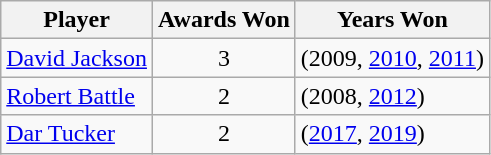<table class="wikitable">
<tr>
<th>Player</th>
<th>Awards Won</th>
<th>Years Won</th>
</tr>
<tr>
<td> <a href='#'>David Jackson</a></td>
<td align="center">3</td>
<td align="left">(2009, <a href='#'>2010</a>, <a href='#'>2011</a>)</td>
</tr>
<tr>
<td> <a href='#'>Robert Battle</a></td>
<td align="center">2</td>
<td align="left">(2008, <a href='#'>2012</a>)</td>
</tr>
<tr>
<td> <a href='#'>Dar Tucker</a></td>
<td align="center">2</td>
<td align="left">(<a href='#'>2017</a>, <a href='#'>2019</a>)</td>
</tr>
</table>
